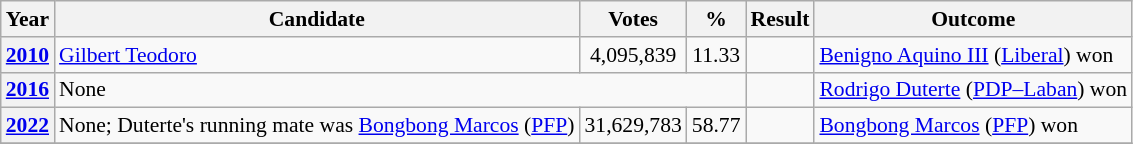<table class="wikitable" style="text-align:center; font-size:90%">
<tr>
<th>Year</th>
<th>Candidate</th>
<th>Votes</th>
<th>%</th>
<th>Result</th>
<th>Outcome</th>
</tr>
<tr>
<th><a href='#'>2010</a></th>
<td align="left"><a href='#'>Gilbert Teodoro</a></td>
<td>4,095,839</td>
<td>11.33</td>
<td></td>
<td align="left"><a href='#'>Benigno Aquino III</a> (<a href='#'>Liberal</a>) won</td>
</tr>
<tr>
<th><a href='#'>2016</a></th>
<td colspan="3"  align="left">None</td>
<td></td>
<td align="left"><a href='#'>Rodrigo Duterte</a> (<a href='#'>PDP–Laban</a>) won</td>
</tr>
<tr>
<th><a href='#'>2022</a></th>
<td align="left">None; Duterte's running mate was <a href='#'>Bongbong Marcos</a> (<a href='#'>PFP</a>)</td>
<td>31,629,783</td>
<td>58.77</td>
<td></td>
<td align="left"><a href='#'>Bongbong Marcos</a> (<a href='#'>PFP</a>) won</td>
</tr>
<tr>
</tr>
</table>
